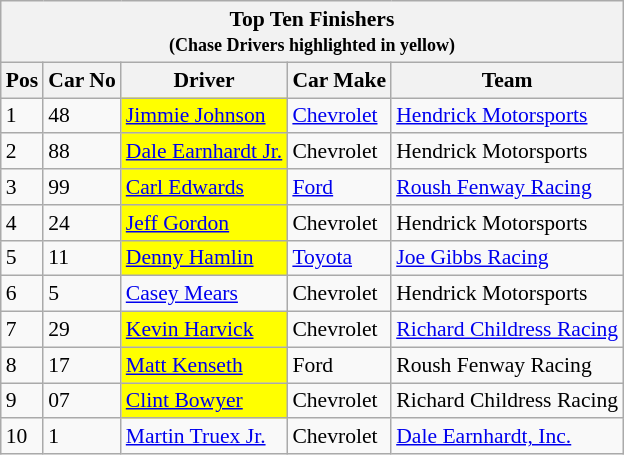<table class="wikitable" style="font-size:90%;">
<tr>
<th colspan="9">Top Ten Finishers<br><small>(Chase Drivers highlighted in yellow)</small></th>
</tr>
<tr>
<th>Pos</th>
<th>Car No</th>
<th>Driver</th>
<th>Car Make</th>
<th>Team</th>
</tr>
<tr>
<td>1</td>
<td>48</td>
<td style="background:yellow;"><a href='#'>Jimmie Johnson</a></td>
<td><a href='#'>Chevrolet</a></td>
<td><a href='#'>Hendrick Motorsports</a></td>
</tr>
<tr>
<td>2</td>
<td>88</td>
<td style="background:yellow;"><a href='#'>Dale Earnhardt Jr.</a></td>
<td>Chevrolet</td>
<td>Hendrick Motorsports</td>
</tr>
<tr>
<td>3</td>
<td>99</td>
<td style="background:yellow;"><a href='#'>Carl Edwards</a></td>
<td><a href='#'>Ford</a></td>
<td><a href='#'>Roush Fenway Racing</a></td>
</tr>
<tr>
<td>4</td>
<td>24</td>
<td style="background:yellow;"><a href='#'>Jeff Gordon</a></td>
<td>Chevrolet</td>
<td>Hendrick Motorsports</td>
</tr>
<tr>
<td>5</td>
<td>11</td>
<td style="background:yellow;"><a href='#'>Denny Hamlin</a></td>
<td><a href='#'>Toyota</a></td>
<td><a href='#'>Joe Gibbs Racing</a></td>
</tr>
<tr>
<td>6</td>
<td>5</td>
<td><a href='#'>Casey Mears</a></td>
<td>Chevrolet</td>
<td>Hendrick Motorsports</td>
</tr>
<tr>
<td>7</td>
<td>29</td>
<td style="background:yellow;"><a href='#'>Kevin Harvick</a></td>
<td>Chevrolet</td>
<td><a href='#'>Richard Childress Racing</a></td>
</tr>
<tr>
<td>8</td>
<td>17</td>
<td style="background:yellow;"><a href='#'>Matt Kenseth</a></td>
<td>Ford</td>
<td>Roush Fenway Racing</td>
</tr>
<tr>
<td>9</td>
<td>07</td>
<td style="background:yellow;"><a href='#'>Clint Bowyer</a></td>
<td>Chevrolet</td>
<td>Richard Childress Racing</td>
</tr>
<tr>
<td>10</td>
<td>1</td>
<td><a href='#'>Martin Truex Jr.</a></td>
<td>Chevrolet</td>
<td><a href='#'>Dale Earnhardt, Inc.</a></td>
</tr>
</table>
